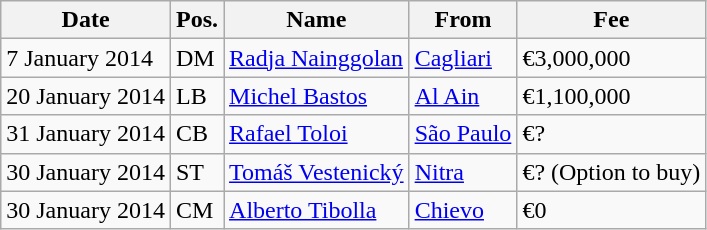<table class="wikitable">
<tr>
<th>Date</th>
<th>Pos.</th>
<th>Name</th>
<th>From</th>
<th>Fee</th>
</tr>
<tr>
<td>7 January 2014</td>
<td>DM</td>
<td> <a href='#'>Radja Nainggolan</a></td>
<td> <a href='#'>Cagliari</a></td>
<td>€3,000,000</td>
</tr>
<tr>
<td>20 January 2014</td>
<td>LB</td>
<td> <a href='#'>Michel Bastos</a></td>
<td> <a href='#'>Al Ain</a></td>
<td>€1,100,000</td>
</tr>
<tr>
<td>31 January 2014</td>
<td>CB</td>
<td> <a href='#'>Rafael Toloi</a></td>
<td> <a href='#'>São Paulo</a></td>
<td>€?</td>
</tr>
<tr>
<td>30 January 2014</td>
<td>ST</td>
<td> <a href='#'>Tomáš Vestenický</a></td>
<td> <a href='#'>Nitra</a></td>
<td>€? (Option to buy)</td>
</tr>
<tr>
<td>30 January 2014</td>
<td>CM</td>
<td> <a href='#'>Alberto Tibolla</a></td>
<td> <a href='#'>Chievo</a></td>
<td>€0</td>
</tr>
</table>
